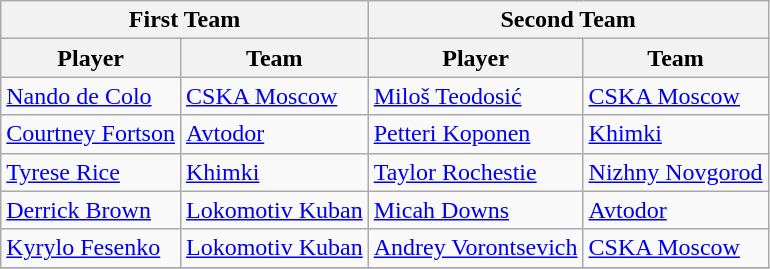<table class="wikitable">
<tr>
<th colspan="2">First Team</th>
<th colspan=2>Second Team</th>
</tr>
<tr>
<th style="text-align:center;">Player</th>
<th style="text-align:center;">Team</th>
<th style="text-align:center;">Player</th>
<th style="text-align:center;">Team</th>
</tr>
<tr>
<td> <a href='#'>Nando de Colo</a></td>
<td> <a href='#'>CSKA Moscow</a></td>
<td> <a href='#'>Miloš Teodosić</a></td>
<td> <a href='#'>CSKA Moscow</a></td>
</tr>
<tr>
<td> <a href='#'>Courtney Fortson</a></td>
<td> <a href='#'>Avtodor</a></td>
<td> <a href='#'>Petteri Koponen</a></td>
<td> <a href='#'>Khimki</a></td>
</tr>
<tr>
<td> <a href='#'>Tyrese Rice</a></td>
<td> <a href='#'>Khimki</a></td>
<td> <a href='#'>Taylor Rochestie</a></td>
<td> <a href='#'>Nizhny Novgorod</a></td>
</tr>
<tr>
<td> <a href='#'>Derrick Brown</a></td>
<td> <a href='#'>Lokomotiv Kuban</a></td>
<td> <a href='#'>Micah Downs</a></td>
<td> <a href='#'>Avtodor</a></td>
</tr>
<tr>
<td> <a href='#'>Kyrylo Fesenko</a></td>
<td> <a href='#'>Lokomotiv Kuban</a></td>
<td> <a href='#'>Andrey Vorontsevich</a></td>
<td> <a href='#'>CSKA Moscow</a></td>
</tr>
<tr>
</tr>
</table>
